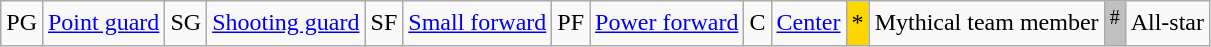<table class="wikitable">
<tr>
<td>PG</td>
<td><a href='#'>Point guard</a></td>
<td>SG</td>
<td><a href='#'>Shooting guard</a></td>
<td>SF</td>
<td><a href='#'>Small forward</a></td>
<td>PF</td>
<td><a href='#'>Power forward</a></td>
<td>C</td>
<td><a href='#'>Center</a></td>
<td bgcolor=gold>*</td>
<td>Mythical team member</td>
<td style="background:silver;"><sup>#</sup></td>
<td>All-star</td>
</tr>
</table>
